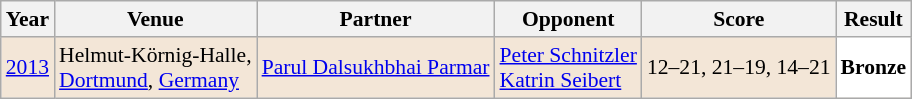<table class="sortable wikitable" style="font-size: 90%;">
<tr>
<th>Year</th>
<th>Venue</th>
<th>Partner</th>
<th>Opponent</th>
<th>Score</th>
<th>Result</th>
</tr>
<tr style="background:#F3E6D7">
<td align="center"><a href='#'>2013</a></td>
<td align="left">Helmut-Körnig-Halle,<br><a href='#'>Dortmund</a>, <a href='#'>Germany</a></td>
<td align="left"> <a href='#'>Parul Dalsukhbhai Parmar</a></td>
<td align="left"> <a href='#'>Peter Schnitzler</a> <br>  <a href='#'>Katrin Seibert</a></td>
<td align="left">12–21, 21–19, 14–21</td>
<td style="text-align:left; background:white"> <strong>Bronze</strong></td>
</tr>
</table>
